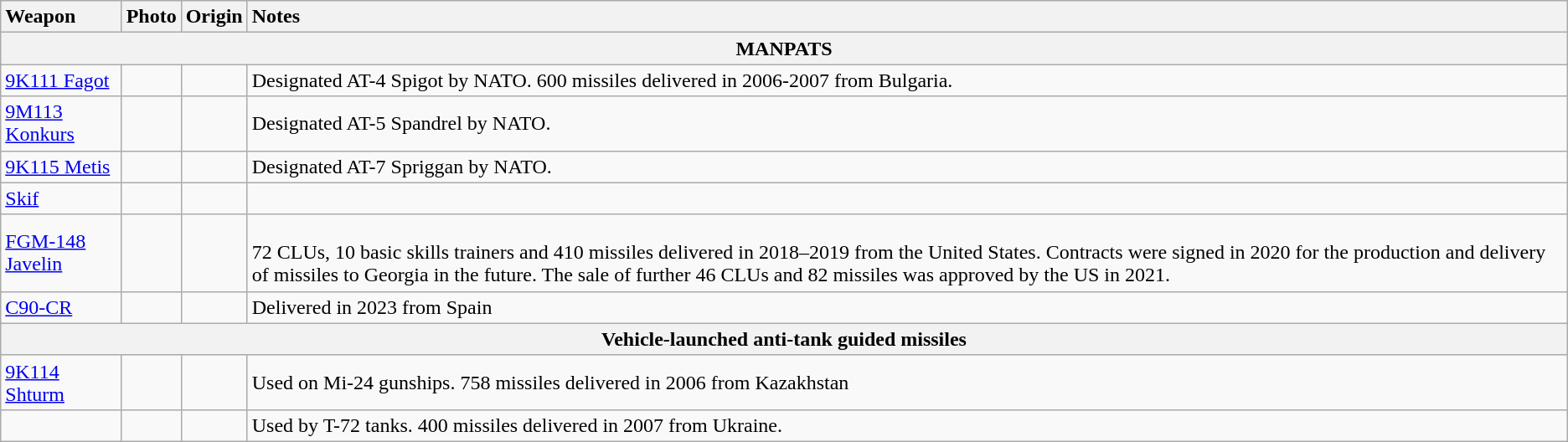<table class="wikitable">
<tr>
<th style="text-align: left;">Weapon</th>
<th style="text-align: left;">Photo</th>
<th style="text-align: left;">Origin</th>
<th style="text-align: left;">Notes</th>
</tr>
<tr>
<th colspan="4">MANPATS</th>
</tr>
<tr>
<td><a href='#'>9K111 Fagot</a></td>
<td></td>
<td></td>
<td>Designated AT-4 Spigot by NATO. 600 missiles delivered in 2006-2007 from Bulgaria.</td>
</tr>
<tr>
<td><a href='#'>9M113 Konkurs</a></td>
<td></td>
<td></td>
<td>Designated AT-5 Spandrel by NATO.</td>
</tr>
<tr>
<td><a href='#'>9K115 Metis</a></td>
<td></td>
<td><br></td>
<td>Designated AT-7 Spriggan by NATO.</td>
</tr>
<tr>
<td><a href='#'>Skif</a></td>
<td></td>
<td><br></td>
<td></td>
</tr>
<tr>
<td><a href='#'>FGM-148 Javelin</a></td>
<td></td>
<td></td>
<td><br>72 CLUs, 10 basic skills trainers and 410 missiles delivered in 2018–2019 from the United States. Contracts were signed in 2020 for the production and delivery of missiles to Georgia in the future.
The sale of further 46 CLUs and 82 missiles was approved by the US in 2021.</td>
</tr>
<tr>
<td><a href='#'>C90-CR</a></td>
<td></td>
<td></td>
<td>Delivered in 2023 from Spain</td>
</tr>
<tr>
<th colspan="4">Vehicle-launched anti-tank guided missiles</th>
</tr>
<tr>
<td><a href='#'>9K114 Shturm</a></td>
<td></td>
<td></td>
<td>Used on Mi-24 gunships. 758 missiles delivered in 2006 from Kazakhstan</td>
</tr>
<tr>
<td></td>
<td></td>
<td></td>
<td>Used by T-72 tanks. 400 missiles delivered in 2007 from Ukraine.</td>
</tr>
</table>
